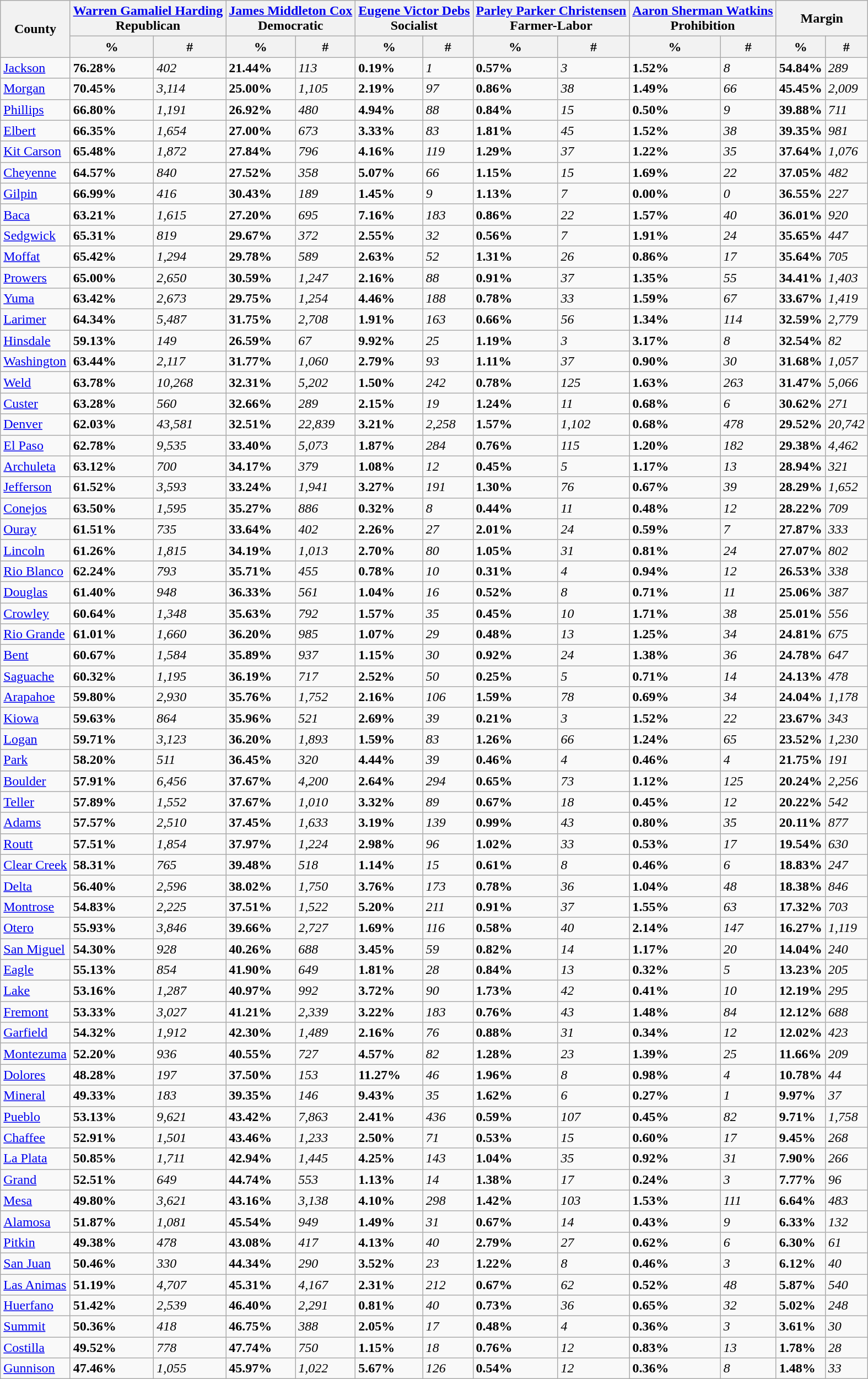<table class="wikitable sortable">
<tr>
<th rowspan="2">County</th>
<th colspan="2"><a href='#'>Warren Gamaliel Harding</a><br>Republican</th>
<th colspan="2"><a href='#'>James Middleton Cox</a><br>Democratic</th>
<th colspan="2"><a href='#'>Eugene Victor Debs</a><br>Socialist</th>
<th colspan="2"><a href='#'>Parley Parker Christensen</a><br>Farmer-Labor</th>
<th colspan="2"><a href='#'>Aaron Sherman Watkins</a><br>Prohibition</th>
<th colspan="2">Margin</th>
</tr>
<tr>
<th data-sort-type="number">%</th>
<th data-sort-type="number">#</th>
<th data-sort-type="number">%</th>
<th data-sort-type="number">#</th>
<th data-sort-type="number">%</th>
<th data-sort-type="number">#</th>
<th data-sort-type="number">%</th>
<th data-sort-type="number">#</th>
<th data-sort-type="number">%</th>
<th data-sort-type="number">#</th>
<th data-sort-type="number">%</th>
<th data-sort-type="number">#</th>
</tr>
<tr>
<td><a href='#'>Jackson</a></td>
<td><strong>76.28%</strong></td>
<td><em>402</em></td>
<td><strong>21.44%</strong></td>
<td><em>113</em></td>
<td><strong>0.19%</strong></td>
<td><em>1</em></td>
<td><strong>0.57%</strong></td>
<td><em>3</em></td>
<td><strong>1.52%</strong></td>
<td><em>8</em></td>
<td><strong>54.84%</strong></td>
<td><em>289</em></td>
</tr>
<tr>
<td><a href='#'>Morgan</a></td>
<td><strong>70.45%</strong></td>
<td><em>3,114</em></td>
<td><strong>25.00%</strong></td>
<td><em>1,105</em></td>
<td><strong>2.19%</strong></td>
<td><em>97</em></td>
<td><strong>0.86%</strong></td>
<td><em>38</em></td>
<td><strong>1.49%</strong></td>
<td><em>66</em></td>
<td><strong>45.45%</strong></td>
<td><em>2,009</em></td>
</tr>
<tr>
<td><a href='#'>Phillips</a></td>
<td><strong>66.80%</strong></td>
<td><em>1,191</em></td>
<td><strong>26.92%</strong></td>
<td><em>480</em></td>
<td><strong>4.94%</strong></td>
<td><em>88</em></td>
<td><strong>0.84%</strong></td>
<td><em>15</em></td>
<td><strong>0.50%</strong></td>
<td><em>9</em></td>
<td><strong>39.88%</strong></td>
<td><em>711</em></td>
</tr>
<tr>
<td><a href='#'>Elbert</a></td>
<td><strong>66.35%</strong></td>
<td><em>1,654</em></td>
<td><strong>27.00%</strong></td>
<td><em>673</em></td>
<td><strong>3.33%</strong></td>
<td><em>83</em></td>
<td><strong>1.81%</strong></td>
<td><em>45</em></td>
<td><strong>1.52%</strong></td>
<td><em>38</em></td>
<td><strong>39.35%</strong></td>
<td><em>981</em></td>
</tr>
<tr>
<td><a href='#'>Kit Carson</a></td>
<td><strong>65.48%</strong></td>
<td><em>1,872</em></td>
<td><strong>27.84%</strong></td>
<td><em>796</em></td>
<td><strong>4.16%</strong></td>
<td><em>119</em></td>
<td><strong>1.29%</strong></td>
<td><em>37</em></td>
<td><strong>1.22%</strong></td>
<td><em>35</em></td>
<td><strong>37.64%</strong></td>
<td><em>1,076</em></td>
</tr>
<tr>
<td><a href='#'>Cheyenne</a></td>
<td><strong>64.57%</strong></td>
<td><em>840</em></td>
<td><strong>27.52%</strong></td>
<td><em>358</em></td>
<td><strong>5.07%</strong></td>
<td><em>66</em></td>
<td><strong>1.15%</strong></td>
<td><em>15</em></td>
<td><strong>1.69%</strong></td>
<td><em>22</em></td>
<td><strong>37.05%</strong></td>
<td><em>482</em></td>
</tr>
<tr>
<td><a href='#'>Gilpin</a></td>
<td><strong>66.99%</strong></td>
<td><em>416</em></td>
<td><strong>30.43%</strong></td>
<td><em>189</em></td>
<td><strong>1.45%</strong></td>
<td><em>9</em></td>
<td><strong>1.13%</strong></td>
<td><em>7</em></td>
<td><strong>0.00%</strong></td>
<td><em>0</em></td>
<td><strong>36.55%</strong></td>
<td><em>227</em></td>
</tr>
<tr>
<td><a href='#'>Baca</a></td>
<td><strong>63.21%</strong></td>
<td><em>1,615</em></td>
<td><strong>27.20%</strong></td>
<td><em>695</em></td>
<td><strong>7.16%</strong></td>
<td><em>183</em></td>
<td><strong>0.86%</strong></td>
<td><em>22</em></td>
<td><strong>1.57%</strong></td>
<td><em>40</em></td>
<td><strong>36.01%</strong></td>
<td><em>920</em></td>
</tr>
<tr>
<td><a href='#'>Sedgwick</a></td>
<td><strong>65.31%</strong></td>
<td><em>819</em></td>
<td><strong>29.67%</strong></td>
<td><em>372</em></td>
<td><strong>2.55%</strong></td>
<td><em>32</em></td>
<td><strong>0.56%</strong></td>
<td><em>7</em></td>
<td><strong>1.91%</strong></td>
<td><em>24</em></td>
<td><strong>35.65%</strong></td>
<td><em>447</em></td>
</tr>
<tr>
<td><a href='#'>Moffat</a></td>
<td><strong>65.42%</strong></td>
<td><em>1,294</em></td>
<td><strong>29.78%</strong></td>
<td><em>589</em></td>
<td><strong>2.63%</strong></td>
<td><em>52</em></td>
<td><strong>1.31%</strong></td>
<td><em>26</em></td>
<td><strong>0.86%</strong></td>
<td><em>17</em></td>
<td><strong>35.64%</strong></td>
<td><em>705</em></td>
</tr>
<tr>
<td><a href='#'>Prowers</a></td>
<td><strong>65.00%</strong></td>
<td><em>2,650</em></td>
<td><strong>30.59%</strong></td>
<td><em>1,247</em></td>
<td><strong>2.16%</strong></td>
<td><em>88</em></td>
<td><strong>0.91%</strong></td>
<td><em>37</em></td>
<td><strong>1.35%</strong></td>
<td><em>55</em></td>
<td><strong>34.41%</strong></td>
<td><em>1,403</em></td>
</tr>
<tr>
<td><a href='#'>Yuma</a></td>
<td><strong>63.42%</strong></td>
<td><em>2,673</em></td>
<td><strong>29.75%</strong></td>
<td><em>1,254</em></td>
<td><strong>4.46%</strong></td>
<td><em>188</em></td>
<td><strong>0.78%</strong></td>
<td><em>33</em></td>
<td><strong>1.59%</strong></td>
<td><em>67</em></td>
<td><strong>33.67%</strong></td>
<td><em>1,419</em></td>
</tr>
<tr>
<td><a href='#'>Larimer</a></td>
<td><strong>64.34%</strong></td>
<td><em>5,487</em></td>
<td><strong>31.75%</strong></td>
<td><em>2,708</em></td>
<td><strong>1.91%</strong></td>
<td><em>163</em></td>
<td><strong>0.66%</strong></td>
<td><em>56</em></td>
<td><strong>1.34%</strong></td>
<td><em>114</em></td>
<td><strong>32.59%</strong></td>
<td><em>2,779</em></td>
</tr>
<tr>
<td><a href='#'>Hinsdale</a></td>
<td><strong>59.13%</strong></td>
<td><em>149</em></td>
<td><strong>26.59%</strong></td>
<td><em>67</em></td>
<td><strong>9.92%</strong></td>
<td><em>25</em></td>
<td><strong>1.19%</strong></td>
<td><em>3</em></td>
<td><strong>3.17%</strong></td>
<td><em>8</em></td>
<td><strong>32.54%</strong></td>
<td><em>82</em></td>
</tr>
<tr>
<td><a href='#'>Washington</a></td>
<td><strong>63.44%</strong></td>
<td><em>2,117</em></td>
<td><strong>31.77%</strong></td>
<td><em>1,060</em></td>
<td><strong>2.79%</strong></td>
<td><em>93</em></td>
<td><strong>1.11%</strong></td>
<td><em>37</em></td>
<td><strong>0.90%</strong></td>
<td><em>30</em></td>
<td><strong>31.68%</strong></td>
<td><em>1,057</em></td>
</tr>
<tr>
<td><a href='#'>Weld</a></td>
<td><strong>63.78%</strong></td>
<td><em>10,268</em></td>
<td><strong>32.31%</strong></td>
<td><em>5,202</em></td>
<td><strong>1.50%</strong></td>
<td><em>242</em></td>
<td><strong>0.78%</strong></td>
<td><em>125</em></td>
<td><strong>1.63%</strong></td>
<td><em>263</em></td>
<td><strong>31.47%</strong></td>
<td><em>5,066</em></td>
</tr>
<tr>
<td><a href='#'>Custer</a></td>
<td><strong>63.28%</strong></td>
<td><em>560</em></td>
<td><strong>32.66%</strong></td>
<td><em>289</em></td>
<td><strong>2.15%</strong></td>
<td><em>19</em></td>
<td><strong>1.24%</strong></td>
<td><em>11</em></td>
<td><strong>0.68%</strong></td>
<td><em>6</em></td>
<td><strong>30.62%</strong></td>
<td><em>271</em></td>
</tr>
<tr>
<td><a href='#'>Denver</a></td>
<td><strong>62.03%</strong></td>
<td><em>43,581</em></td>
<td><strong>32.51%</strong></td>
<td><em>22,839</em></td>
<td><strong>3.21%</strong></td>
<td><em>2,258</em></td>
<td><strong>1.57%</strong></td>
<td><em>1,102</em></td>
<td><strong>0.68%</strong></td>
<td><em>478</em></td>
<td><strong>29.52%</strong></td>
<td><em>20,742</em></td>
</tr>
<tr>
<td><a href='#'>El Paso</a></td>
<td><strong>62.78%</strong></td>
<td><em>9,535</em></td>
<td><strong>33.40%</strong></td>
<td><em>5,073</em></td>
<td><strong>1.87%</strong></td>
<td><em>284</em></td>
<td><strong>0.76%</strong></td>
<td><em>115</em></td>
<td><strong>1.20%</strong></td>
<td><em>182</em></td>
<td><strong>29.38%</strong></td>
<td><em>4,462</em></td>
</tr>
<tr>
<td><a href='#'>Archuleta</a></td>
<td><strong>63.12%</strong></td>
<td><em>700</em></td>
<td><strong>34.17%</strong></td>
<td><em>379</em></td>
<td><strong>1.08%</strong></td>
<td><em>12</em></td>
<td><strong>0.45%</strong></td>
<td><em>5</em></td>
<td><strong>1.17%</strong></td>
<td><em>13</em></td>
<td><strong>28.94%</strong></td>
<td><em>321</em></td>
</tr>
<tr>
<td><a href='#'>Jefferson</a></td>
<td><strong>61.52%</strong></td>
<td><em>3,593</em></td>
<td><strong>33.24%</strong></td>
<td><em>1,941</em></td>
<td><strong>3.27%</strong></td>
<td><em>191</em></td>
<td><strong>1.30%</strong></td>
<td><em>76</em></td>
<td><strong>0.67%</strong></td>
<td><em>39</em></td>
<td><strong>28.29%</strong></td>
<td><em>1,652</em></td>
</tr>
<tr>
<td><a href='#'>Conejos</a></td>
<td><strong>63.50%</strong></td>
<td><em>1,595</em></td>
<td><strong>35.27%</strong></td>
<td><em>886</em></td>
<td><strong>0.32%</strong></td>
<td><em>8</em></td>
<td><strong>0.44%</strong></td>
<td><em>11</em></td>
<td><strong>0.48%</strong></td>
<td><em>12</em></td>
<td><strong>28.22%</strong></td>
<td><em>709</em></td>
</tr>
<tr>
<td><a href='#'>Ouray</a></td>
<td><strong>61.51%</strong></td>
<td><em>735</em></td>
<td><strong>33.64%</strong></td>
<td><em>402</em></td>
<td><strong>2.26%</strong></td>
<td><em>27</em></td>
<td><strong>2.01%</strong></td>
<td><em>24</em></td>
<td><strong>0.59%</strong></td>
<td><em>7</em></td>
<td><strong>27.87%</strong></td>
<td><em>333</em></td>
</tr>
<tr>
<td><a href='#'>Lincoln</a></td>
<td><strong>61.26%</strong></td>
<td><em>1,815</em></td>
<td><strong>34.19%</strong></td>
<td><em>1,013</em></td>
<td><strong>2.70%</strong></td>
<td><em>80</em></td>
<td><strong>1.05%</strong></td>
<td><em>31</em></td>
<td><strong>0.81%</strong></td>
<td><em>24</em></td>
<td><strong>27.07%</strong></td>
<td><em>802</em></td>
</tr>
<tr>
<td><a href='#'>Rio Blanco</a></td>
<td><strong>62.24%</strong></td>
<td><em>793</em></td>
<td><strong>35.71%</strong></td>
<td><em>455</em></td>
<td><strong>0.78%</strong></td>
<td><em>10</em></td>
<td><strong>0.31%</strong></td>
<td><em>4</em></td>
<td><strong>0.94%</strong></td>
<td><em>12</em></td>
<td><strong>26.53%</strong></td>
<td><em>338</em></td>
</tr>
<tr>
<td><a href='#'>Douglas</a></td>
<td><strong>61.40%</strong></td>
<td><em>948</em></td>
<td><strong>36.33%</strong></td>
<td><em>561</em></td>
<td><strong>1.04%</strong></td>
<td><em>16</em></td>
<td><strong>0.52%</strong></td>
<td><em>8</em></td>
<td><strong>0.71%</strong></td>
<td><em>11</em></td>
<td><strong>25.06%</strong></td>
<td><em>387</em></td>
</tr>
<tr>
<td><a href='#'>Crowley</a></td>
<td><strong>60.64%</strong></td>
<td><em>1,348</em></td>
<td><strong>35.63%</strong></td>
<td><em>792</em></td>
<td><strong>1.57%</strong></td>
<td><em>35</em></td>
<td><strong>0.45%</strong></td>
<td><em>10</em></td>
<td><strong>1.71%</strong></td>
<td><em>38</em></td>
<td><strong>25.01%</strong></td>
<td><em>556</em></td>
</tr>
<tr>
<td><a href='#'>Rio Grande</a></td>
<td><strong>61.01%</strong></td>
<td><em>1,660</em></td>
<td><strong>36.20%</strong></td>
<td><em>985</em></td>
<td><strong>1.07%</strong></td>
<td><em>29</em></td>
<td><strong>0.48%</strong></td>
<td><em>13</em></td>
<td><strong>1.25%</strong></td>
<td><em>34</em></td>
<td><strong>24.81%</strong></td>
<td><em>675</em></td>
</tr>
<tr>
<td><a href='#'>Bent</a></td>
<td><strong>60.67%</strong></td>
<td><em>1,584</em></td>
<td><strong>35.89%</strong></td>
<td><em>937</em></td>
<td><strong>1.15%</strong></td>
<td><em>30</em></td>
<td><strong>0.92%</strong></td>
<td><em>24</em></td>
<td><strong>1.38%</strong></td>
<td><em>36</em></td>
<td><strong>24.78%</strong></td>
<td><em>647</em></td>
</tr>
<tr>
<td><a href='#'>Saguache</a></td>
<td><strong>60.32%</strong></td>
<td><em>1,195</em></td>
<td><strong>36.19%</strong></td>
<td><em>717</em></td>
<td><strong>2.52%</strong></td>
<td><em>50</em></td>
<td><strong>0.25%</strong></td>
<td><em>5</em></td>
<td><strong>0.71%</strong></td>
<td><em>14</em></td>
<td><strong>24.13%</strong></td>
<td><em>478</em></td>
</tr>
<tr>
<td><a href='#'>Arapahoe</a></td>
<td><strong>59.80%</strong></td>
<td><em>2,930</em></td>
<td><strong>35.76%</strong></td>
<td><em>1,752</em></td>
<td><strong>2.16%</strong></td>
<td><em>106</em></td>
<td><strong>1.59%</strong></td>
<td><em>78</em></td>
<td><strong>0.69%</strong></td>
<td><em>34</em></td>
<td><strong>24.04%</strong></td>
<td><em>1,178</em></td>
</tr>
<tr>
<td><a href='#'>Kiowa</a></td>
<td><strong>59.63%</strong></td>
<td><em>864</em></td>
<td><strong>35.96%</strong></td>
<td><em>521</em></td>
<td><strong>2.69%</strong></td>
<td><em>39</em></td>
<td><strong>0.21%</strong></td>
<td><em>3</em></td>
<td><strong>1.52%</strong></td>
<td><em>22</em></td>
<td><strong>23.67%</strong></td>
<td><em>343</em></td>
</tr>
<tr>
<td><a href='#'>Logan</a></td>
<td><strong>59.71%</strong></td>
<td><em>3,123</em></td>
<td><strong>36.20%</strong></td>
<td><em>1,893</em></td>
<td><strong>1.59%</strong></td>
<td><em>83</em></td>
<td><strong>1.26%</strong></td>
<td><em>66</em></td>
<td><strong>1.24%</strong></td>
<td><em>65</em></td>
<td><strong>23.52%</strong></td>
<td><em>1,230</em></td>
</tr>
<tr>
<td><a href='#'>Park</a></td>
<td><strong>58.20%</strong></td>
<td><em>511</em></td>
<td><strong>36.45%</strong></td>
<td><em>320</em></td>
<td><strong>4.44%</strong></td>
<td><em>39</em></td>
<td><strong>0.46%</strong></td>
<td><em>4</em></td>
<td><strong>0.46%</strong></td>
<td><em>4</em></td>
<td><strong>21.75%</strong></td>
<td><em>191</em></td>
</tr>
<tr>
<td><a href='#'>Boulder</a></td>
<td><strong>57.91%</strong></td>
<td><em>6,456</em></td>
<td><strong>37.67%</strong></td>
<td><em>4,200</em></td>
<td><strong>2.64%</strong></td>
<td><em>294</em></td>
<td><strong>0.65%</strong></td>
<td><em>73</em></td>
<td><strong>1.12%</strong></td>
<td><em>125</em></td>
<td><strong>20.24%</strong></td>
<td><em>2,256</em></td>
</tr>
<tr>
<td><a href='#'>Teller</a></td>
<td><strong>57.89%</strong></td>
<td><em>1,552</em></td>
<td><strong>37.67%</strong></td>
<td><em>1,010</em></td>
<td><strong>3.32%</strong></td>
<td><em>89</em></td>
<td><strong>0.67%</strong></td>
<td><em>18</em></td>
<td><strong>0.45%</strong></td>
<td><em>12</em></td>
<td><strong>20.22%</strong></td>
<td><em>542</em></td>
</tr>
<tr>
<td><a href='#'>Adams</a></td>
<td><strong>57.57%</strong></td>
<td><em>2,510</em></td>
<td><strong>37.45%</strong></td>
<td><em>1,633</em></td>
<td><strong>3.19%</strong></td>
<td><em>139</em></td>
<td><strong>0.99%</strong></td>
<td><em>43</em></td>
<td><strong>0.80%</strong></td>
<td><em>35</em></td>
<td><strong>20.11%</strong></td>
<td><em>877</em></td>
</tr>
<tr>
<td><a href='#'>Routt</a></td>
<td><strong>57.51%</strong></td>
<td><em>1,854</em></td>
<td><strong>37.97%</strong></td>
<td><em>1,224</em></td>
<td><strong>2.98%</strong></td>
<td><em>96</em></td>
<td><strong>1.02%</strong></td>
<td><em>33</em></td>
<td><strong>0.53%</strong></td>
<td><em>17</em></td>
<td><strong>19.54%</strong></td>
<td><em>630</em></td>
</tr>
<tr>
<td><a href='#'>Clear Creek</a></td>
<td><strong>58.31%</strong></td>
<td><em>765</em></td>
<td><strong>39.48%</strong></td>
<td><em>518</em></td>
<td><strong>1.14%</strong></td>
<td><em>15</em></td>
<td><strong>0.61%</strong></td>
<td><em>8</em></td>
<td><strong>0.46%</strong></td>
<td><em>6</em></td>
<td><strong>18.83%</strong></td>
<td><em>247</em></td>
</tr>
<tr>
<td><a href='#'>Delta</a></td>
<td><strong>56.40%</strong></td>
<td><em>2,596</em></td>
<td><strong>38.02%</strong></td>
<td><em>1,750</em></td>
<td><strong>3.76%</strong></td>
<td><em>173</em></td>
<td><strong>0.78%</strong></td>
<td><em>36</em></td>
<td><strong>1.04%</strong></td>
<td><em>48</em></td>
<td><strong>18.38%</strong></td>
<td><em>846</em></td>
</tr>
<tr>
<td><a href='#'>Montrose</a></td>
<td><strong>54.83%</strong></td>
<td><em>2,225</em></td>
<td><strong>37.51%</strong></td>
<td><em>1,522</em></td>
<td><strong>5.20%</strong></td>
<td><em>211</em></td>
<td><strong>0.91%</strong></td>
<td><em>37</em></td>
<td><strong>1.55%</strong></td>
<td><em>63</em></td>
<td><strong>17.32%</strong></td>
<td><em>703</em></td>
</tr>
<tr>
<td><a href='#'>Otero</a></td>
<td><strong>55.93%</strong></td>
<td><em>3,846</em></td>
<td><strong>39.66%</strong></td>
<td><em>2,727</em></td>
<td><strong>1.69%</strong></td>
<td><em>116</em></td>
<td><strong>0.58%</strong></td>
<td><em>40</em></td>
<td><strong>2.14%</strong></td>
<td><em>147</em></td>
<td><strong>16.27%</strong></td>
<td><em>1,119</em></td>
</tr>
<tr>
<td><a href='#'>San Miguel</a></td>
<td><strong>54.30%</strong></td>
<td><em>928</em></td>
<td><strong>40.26%</strong></td>
<td><em>688</em></td>
<td><strong>3.45%</strong></td>
<td><em>59</em></td>
<td><strong>0.82%</strong></td>
<td><em>14</em></td>
<td><strong>1.17%</strong></td>
<td><em>20</em></td>
<td><strong>14.04%</strong></td>
<td><em>240</em></td>
</tr>
<tr>
<td><a href='#'>Eagle</a></td>
<td><strong>55.13%</strong></td>
<td><em>854</em></td>
<td><strong>41.90%</strong></td>
<td><em>649</em></td>
<td><strong>1.81%</strong></td>
<td><em>28</em></td>
<td><strong>0.84%</strong></td>
<td><em>13</em></td>
<td><strong>0.32%</strong></td>
<td><em>5</em></td>
<td><strong>13.23%</strong></td>
<td><em>205</em></td>
</tr>
<tr>
<td><a href='#'>Lake</a></td>
<td><strong>53.16%</strong></td>
<td><em>1,287</em></td>
<td><strong>40.97%</strong></td>
<td><em>992</em></td>
<td><strong>3.72%</strong></td>
<td><em>90</em></td>
<td><strong>1.73%</strong></td>
<td><em>42</em></td>
<td><strong>0.41%</strong></td>
<td><em>10</em></td>
<td><strong>12.19%</strong></td>
<td><em>295</em></td>
</tr>
<tr>
<td><a href='#'>Fremont</a></td>
<td><strong>53.33%</strong></td>
<td><em>3,027</em></td>
<td><strong>41.21%</strong></td>
<td><em>2,339</em></td>
<td><strong>3.22%</strong></td>
<td><em>183</em></td>
<td><strong>0.76%</strong></td>
<td><em>43</em></td>
<td><strong>1.48%</strong></td>
<td><em>84</em></td>
<td><strong>12.12%</strong></td>
<td><em>688</em></td>
</tr>
<tr>
<td><a href='#'>Garfield</a></td>
<td><strong>54.32%</strong></td>
<td><em>1,912</em></td>
<td><strong>42.30%</strong></td>
<td><em>1,489</em></td>
<td><strong>2.16%</strong></td>
<td><em>76</em></td>
<td><strong>0.88%</strong></td>
<td><em>31</em></td>
<td><strong>0.34%</strong></td>
<td><em>12</em></td>
<td><strong>12.02%</strong></td>
<td><em>423</em></td>
</tr>
<tr>
<td><a href='#'>Montezuma</a></td>
<td><strong>52.20%</strong></td>
<td><em>936</em></td>
<td><strong>40.55%</strong></td>
<td><em>727</em></td>
<td><strong>4.57%</strong></td>
<td><em>82</em></td>
<td><strong>1.28%</strong></td>
<td><em>23</em></td>
<td><strong>1.39%</strong></td>
<td><em>25</em></td>
<td><strong>11.66%</strong></td>
<td><em>209</em></td>
</tr>
<tr>
<td><a href='#'>Dolores</a></td>
<td><strong>48.28%</strong></td>
<td><em>197</em></td>
<td><strong>37.50%</strong></td>
<td><em>153</em></td>
<td><strong>11.27%</strong></td>
<td><em>46</em></td>
<td><strong>1.96%</strong></td>
<td><em>8</em></td>
<td><strong>0.98%</strong></td>
<td><em>4</em></td>
<td><strong>10.78%</strong></td>
<td><em>44</em></td>
</tr>
<tr>
<td><a href='#'>Mineral</a></td>
<td><strong>49.33%</strong></td>
<td><em>183</em></td>
<td><strong>39.35%</strong></td>
<td><em>146</em></td>
<td><strong>9.43%</strong></td>
<td><em>35</em></td>
<td><strong>1.62%</strong></td>
<td><em>6</em></td>
<td><strong>0.27%</strong></td>
<td><em>1</em></td>
<td><strong>9.97%</strong></td>
<td><em>37</em></td>
</tr>
<tr>
<td><a href='#'>Pueblo</a></td>
<td><strong>53.13%</strong></td>
<td><em>9,621</em></td>
<td><strong>43.42%</strong></td>
<td><em>7,863</em></td>
<td><strong>2.41%</strong></td>
<td><em>436</em></td>
<td><strong>0.59%</strong></td>
<td><em>107</em></td>
<td><strong>0.45%</strong></td>
<td><em>82</em></td>
<td><strong>9.71%</strong></td>
<td><em>1,758</em></td>
</tr>
<tr>
<td><a href='#'>Chaffee</a></td>
<td><strong>52.91%</strong></td>
<td><em>1,501</em></td>
<td><strong>43.46%</strong></td>
<td><em>1,233</em></td>
<td><strong>2.50%</strong></td>
<td><em>71</em></td>
<td><strong>0.53%</strong></td>
<td><em>15</em></td>
<td><strong>0.60%</strong></td>
<td><em>17</em></td>
<td><strong>9.45%</strong></td>
<td><em>268</em></td>
</tr>
<tr>
<td><a href='#'>La Plata</a></td>
<td><strong>50.85%</strong></td>
<td><em>1,711</em></td>
<td><strong>42.94%</strong></td>
<td><em>1,445</em></td>
<td><strong>4.25%</strong></td>
<td><em>143</em></td>
<td><strong>1.04%</strong></td>
<td><em>35</em></td>
<td><strong>0.92%</strong></td>
<td><em>31</em></td>
<td><strong>7.90%</strong></td>
<td><em>266</em></td>
</tr>
<tr>
<td><a href='#'>Grand</a></td>
<td><strong>52.51%</strong></td>
<td><em>649</em></td>
<td><strong>44.74%</strong></td>
<td><em>553</em></td>
<td><strong>1.13%</strong></td>
<td><em>14</em></td>
<td><strong>1.38%</strong></td>
<td><em>17</em></td>
<td><strong>0.24%</strong></td>
<td><em>3</em></td>
<td><strong>7.77%</strong></td>
<td><em>96</em></td>
</tr>
<tr>
<td><a href='#'>Mesa</a></td>
<td><strong>49.80%</strong></td>
<td><em>3,621</em></td>
<td><strong>43.16%</strong></td>
<td><em>3,138</em></td>
<td><strong>4.10%</strong></td>
<td><em>298</em></td>
<td><strong>1.42%</strong></td>
<td><em>103</em></td>
<td><strong>1.53%</strong></td>
<td><em>111</em></td>
<td><strong>6.64%</strong></td>
<td><em>483</em></td>
</tr>
<tr>
<td><a href='#'>Alamosa</a></td>
<td><strong>51.87%</strong></td>
<td><em>1,081</em></td>
<td><strong>45.54%</strong></td>
<td><em>949</em></td>
<td><strong>1.49%</strong></td>
<td><em>31</em></td>
<td><strong>0.67%</strong></td>
<td><em>14</em></td>
<td><strong>0.43%</strong></td>
<td><em>9</em></td>
<td><strong>6.33%</strong></td>
<td><em>132</em></td>
</tr>
<tr>
<td><a href='#'>Pitkin</a></td>
<td><strong>49.38%</strong></td>
<td><em>478</em></td>
<td><strong>43.08%</strong></td>
<td><em>417</em></td>
<td><strong>4.13%</strong></td>
<td><em>40</em></td>
<td><strong>2.79%</strong></td>
<td><em>27</em></td>
<td><strong>0.62%</strong></td>
<td><em>6</em></td>
<td><strong>6.30%</strong></td>
<td><em>61</em></td>
</tr>
<tr>
<td><a href='#'>San Juan</a></td>
<td><strong>50.46%</strong></td>
<td><em>330</em></td>
<td><strong>44.34%</strong></td>
<td><em>290</em></td>
<td><strong>3.52%</strong></td>
<td><em>23</em></td>
<td><strong>1.22%</strong></td>
<td><em>8</em></td>
<td><strong>0.46%</strong></td>
<td><em>3</em></td>
<td><strong>6.12%</strong></td>
<td><em>40</em></td>
</tr>
<tr>
<td><a href='#'>Las Animas</a></td>
<td><strong>51.19%</strong></td>
<td><em>4,707</em></td>
<td><strong>45.31%</strong></td>
<td><em>4,167</em></td>
<td><strong>2.31%</strong></td>
<td><em>212</em></td>
<td><strong>0.67%</strong></td>
<td><em>62</em></td>
<td><strong>0.52%</strong></td>
<td><em>48</em></td>
<td><strong>5.87%</strong></td>
<td><em>540</em></td>
</tr>
<tr>
<td><a href='#'>Huerfano</a></td>
<td><strong>51.42%</strong></td>
<td><em>2,539</em></td>
<td><strong>46.40%</strong></td>
<td><em>2,291</em></td>
<td><strong>0.81%</strong></td>
<td><em>40</em></td>
<td><strong>0.73%</strong></td>
<td><em>36</em></td>
<td><strong>0.65%</strong></td>
<td><em>32</em></td>
<td><strong>5.02%</strong></td>
<td><em>248</em></td>
</tr>
<tr>
<td><a href='#'>Summit</a></td>
<td><strong>50.36%</strong></td>
<td><em>418</em></td>
<td><strong>46.75%</strong></td>
<td><em>388</em></td>
<td><strong>2.05%</strong></td>
<td><em>17</em></td>
<td><strong>0.48%</strong></td>
<td><em>4</em></td>
<td><strong>0.36%</strong></td>
<td><em>3</em></td>
<td><strong>3.61%</strong></td>
<td><em>30</em></td>
</tr>
<tr>
<td><a href='#'>Costilla</a></td>
<td><strong>49.52%</strong></td>
<td><em>778</em></td>
<td><strong>47.74%</strong></td>
<td><em>750</em></td>
<td><strong>1.15%</strong></td>
<td><em>18</em></td>
<td><strong>0.76%</strong></td>
<td><em>12</em></td>
<td><strong>0.83%</strong></td>
<td><em>13</em></td>
<td><strong>1.78%</strong></td>
<td><em>28</em></td>
</tr>
<tr>
<td><a href='#'>Gunnison</a></td>
<td><strong>47.46%</strong></td>
<td><em>1,055</em></td>
<td><strong>45.97%</strong></td>
<td><em>1,022</em></td>
<td><strong>5.67%</strong></td>
<td><em>126</em></td>
<td><strong>0.54%</strong></td>
<td><em>12</em></td>
<td><strong>0.36%</strong></td>
<td><em>8</em></td>
<td><strong>1.48%</strong></td>
<td><em>33</em></td>
</tr>
</table>
